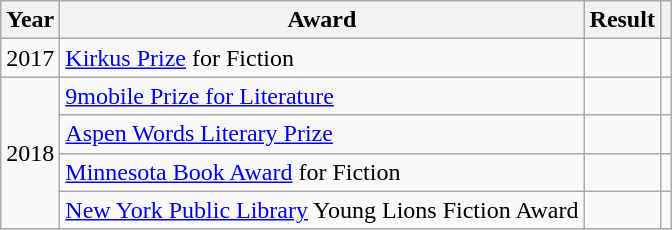<table class="wikitable">
<tr>
<th>Year</th>
<th>Award</th>
<th>Result</th>
<th></th>
</tr>
<tr>
<td>2017</td>
<td><a href='#'>Kirkus Prize</a> for Fiction</td>
<td></td>
<td></td>
</tr>
<tr>
<td rowspan="4">2018</td>
<td><a href='#'>9mobile Prize for Literature</a></td>
<td></td>
<td></td>
</tr>
<tr>
<td><a href='#'>Aspen Words Literary Prize</a></td>
<td></td>
<td></td>
</tr>
<tr>
<td><a href='#'>Minnesota Book Award</a> for Fiction</td>
<td></td>
<td></td>
</tr>
<tr>
<td><a href='#'>New York Public Library</a> Young Lions Fiction Award</td>
<td></td>
<td></td>
</tr>
</table>
